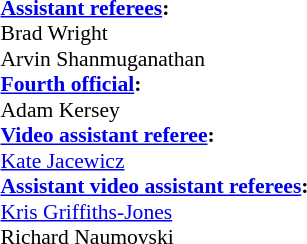<table style="width:100%; font-size:90%;">
<tr>
<td><br><strong><a href='#'>Assistant referees</a>:</strong>
<br>Brad Wright
<br>Arvin Shanmuganathan
<br><strong><a href='#'>Fourth official</a>:</strong>
<br>Adam Kersey
<br><strong><a href='#'>Video assistant referee</a>:</strong>
<br><a href='#'>Kate Jacewicz</a>
<br><strong><a href='#'>Assistant video assistant referees</a>:</strong>
<br><a href='#'>Kris Griffiths-Jones</a>
<br>Richard Naumovski</td>
</tr>
</table>
